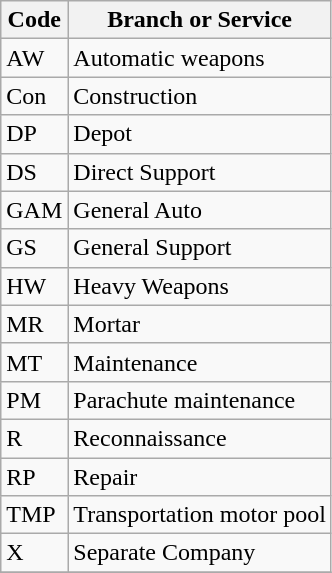<table class="wikitable" style="centre">
<tr>
<th>Code</th>
<th>Branch or Service</th>
</tr>
<tr>
<td>AW</td>
<td>Automatic weapons</td>
</tr>
<tr>
<td>Con</td>
<td>Construction</td>
</tr>
<tr>
<td>DP</td>
<td>Depot</td>
</tr>
<tr>
<td>DS</td>
<td>Direct Support</td>
</tr>
<tr>
<td>GAM</td>
<td>General Auto</td>
</tr>
<tr>
<td>GS</td>
<td>General Support</td>
</tr>
<tr>
<td>HW</td>
<td>Heavy Weapons</td>
</tr>
<tr>
<td>MR</td>
<td>Mortar</td>
</tr>
<tr>
<td>MT</td>
<td>Maintenance</td>
</tr>
<tr>
<td>PM</td>
<td>Parachute maintenance</td>
</tr>
<tr>
<td>R</td>
<td>Reconnaissance</td>
</tr>
<tr>
<td>RP</td>
<td>Repair</td>
</tr>
<tr>
<td>TMP</td>
<td>Transportation motor pool</td>
</tr>
<tr>
<td>X</td>
<td>Separate Company</td>
</tr>
<tr>
</tr>
</table>
